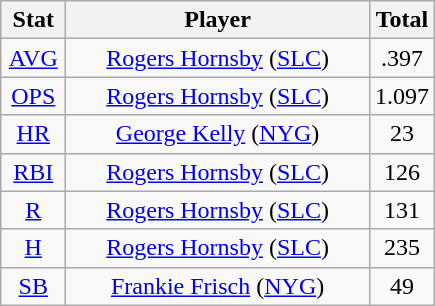<table class="wikitable" style="text-align:center;">
<tr>
<th style="width:15%;">Stat</th>
<th>Player</th>
<th style="width:15%;">Total</th>
</tr>
<tr>
<td><a href='#'>AVG</a></td>
<td><a href='#'>Rogers Hornsby</a> (<a href='#'>SLC</a>)</td>
<td>.397</td>
</tr>
<tr>
<td><a href='#'>OPS</a></td>
<td><a href='#'>Rogers Hornsby</a> (<a href='#'>SLC</a>)</td>
<td>1.097</td>
</tr>
<tr>
<td><a href='#'>HR</a></td>
<td><a href='#'>George Kelly</a> (<a href='#'>NYG</a>)</td>
<td>23</td>
</tr>
<tr>
<td><a href='#'>RBI</a></td>
<td><a href='#'>Rogers Hornsby</a> (<a href='#'>SLC</a>)</td>
<td>126</td>
</tr>
<tr>
<td><a href='#'>R</a></td>
<td><a href='#'>Rogers Hornsby</a> (<a href='#'>SLC</a>)</td>
<td>131</td>
</tr>
<tr>
<td><a href='#'>H</a></td>
<td><a href='#'>Rogers Hornsby</a> (<a href='#'>SLC</a>)</td>
<td>235</td>
</tr>
<tr>
<td><a href='#'>SB</a></td>
<td><a href='#'>Frankie Frisch</a> (<a href='#'>NYG</a>)</td>
<td>49</td>
</tr>
</table>
